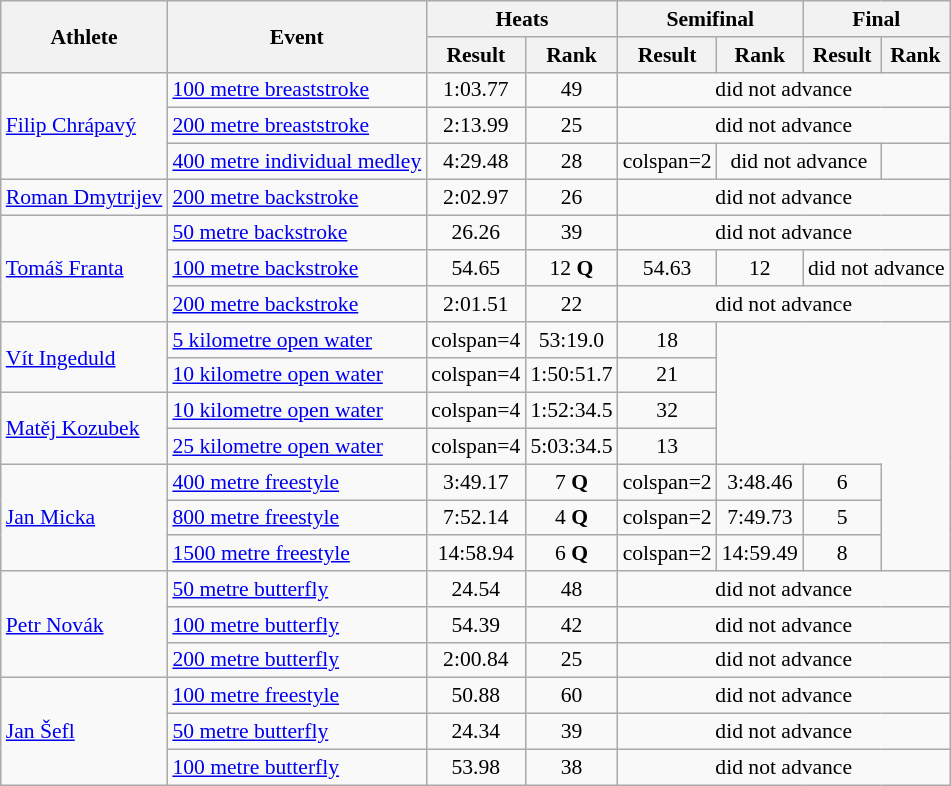<table class="wikitable" border="1" style="font-size:90%; text-align:center">
<tr>
<th rowspan="2">Athlete</th>
<th rowspan="2">Event</th>
<th colspan="2">Heats</th>
<th colspan="2">Semifinal</th>
<th colspan="2">Final</th>
</tr>
<tr>
<th>Result</th>
<th>Rank</th>
<th>Result</th>
<th>Rank</th>
<th>Result</th>
<th>Rank</th>
</tr>
<tr>
<td rowspan="3" align="left"><a href='#'>Filip Chrápavý</a></td>
<td align="left"><a href='#'>100 metre breaststroke</a></td>
<td>1:03.77</td>
<td>49</td>
<td colspan=4>did not advance</td>
</tr>
<tr>
<td align="left"><a href='#'>200 metre breaststroke</a></td>
<td>2:13.99</td>
<td>25</td>
<td colspan=4>did not advance</td>
</tr>
<tr>
<td align="left"><a href='#'>400 metre individual medley</a></td>
<td>4:29.48</td>
<td>28</td>
<td>colspan=2</td>
<td colspan=2>did not advance</td>
</tr>
<tr>
<td align="left"><a href='#'>Roman Dmytrijev</a></td>
<td align="left"><a href='#'>200 metre backstroke</a></td>
<td>2:02.97</td>
<td>26</td>
<td colspan=4>did not advance</td>
</tr>
<tr>
<td rowspan="3" align="left"><a href='#'>Tomáš Franta</a></td>
<td align="left"><a href='#'>50 metre backstroke</a></td>
<td>26.26</td>
<td>39</td>
<td colspan=4>did not advance</td>
</tr>
<tr>
<td align="left"><a href='#'>100 metre backstroke</a></td>
<td>54.65</td>
<td>12 <strong>Q</strong></td>
<td>54.63</td>
<td>12</td>
<td colspan=2>did not advance</td>
</tr>
<tr>
<td align="left"><a href='#'>200 metre backstroke</a></td>
<td>2:01.51</td>
<td>22</td>
<td colspan=4>did not advance</td>
</tr>
<tr>
<td rowspan="2" align="left"><a href='#'>Vít Ingeduld</a></td>
<td align="left"><a href='#'>5 kilometre open water</a></td>
<td>colspan=4</td>
<td>53:19.0</td>
<td>18</td>
</tr>
<tr>
<td align="left"><a href='#'>10 kilometre open water</a></td>
<td>colspan=4</td>
<td>1:50:51.7</td>
<td>21</td>
</tr>
<tr>
<td rowspan="2" align="left"><a href='#'>Matěj Kozubek</a></td>
<td align="left"><a href='#'>10 kilometre open water</a></td>
<td>colspan=4</td>
<td>1:52:34.5</td>
<td>32</td>
</tr>
<tr>
<td align="left"><a href='#'>25 kilometre open water</a></td>
<td>colspan=4</td>
<td>5:03:34.5</td>
<td>13</td>
</tr>
<tr>
<td rowspan="3" align="left"><a href='#'>Jan Micka</a></td>
<td align="left"><a href='#'>400 metre freestyle</a></td>
<td>3:49.17</td>
<td>7 <strong>Q</strong></td>
<td>colspan=2</td>
<td>3:48.46</td>
<td>6</td>
</tr>
<tr>
<td align="left"><a href='#'>800 metre freestyle</a></td>
<td>7:52.14</td>
<td>4 <strong>Q</strong></td>
<td>colspan=2</td>
<td>7:49.73</td>
<td>5</td>
</tr>
<tr>
<td align="left"><a href='#'>1500 metre freestyle</a></td>
<td>14:58.94</td>
<td>6 <strong>Q</strong></td>
<td>colspan=2</td>
<td>14:59.49</td>
<td>8</td>
</tr>
<tr>
<td rowspan="3" align="left"><a href='#'>Petr Novák</a></td>
<td align="left"><a href='#'>50 metre butterfly</a></td>
<td>24.54</td>
<td>48</td>
<td colspan=4>did not advance</td>
</tr>
<tr>
<td align="left"><a href='#'>100 metre butterfly</a></td>
<td>54.39</td>
<td>42</td>
<td colspan=4>did not advance</td>
</tr>
<tr>
<td align="left"><a href='#'>200 metre butterfly</a></td>
<td>2:00.84</td>
<td>25</td>
<td colspan=4>did not advance</td>
</tr>
<tr>
<td rowspan="3" align="left"><a href='#'>Jan Šefl</a></td>
<td align="left"><a href='#'>100 metre freestyle</a></td>
<td>50.88</td>
<td>60</td>
<td colspan=4>did not advance</td>
</tr>
<tr>
<td align="left"><a href='#'>50 metre butterfly</a></td>
<td>24.34</td>
<td>39</td>
<td colspan=4>did not advance</td>
</tr>
<tr>
<td align="left"><a href='#'>100 metre butterfly</a></td>
<td>53.98</td>
<td>38</td>
<td colspan=4>did not advance</td>
</tr>
</table>
